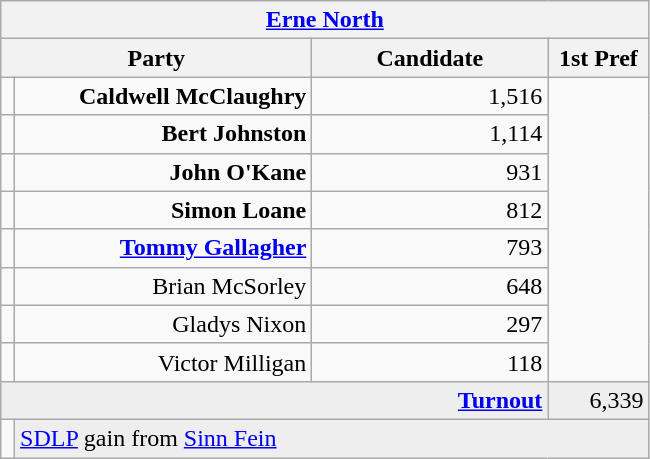<table class="wikitable">
<tr>
<th colspan="4" align="center"><a href='#'>Erne North</a></th>
</tr>
<tr>
<th colspan="2" align="center" width=200>Party</th>
<th width=150>Candidate</th>
<th width=60>1st Pref</th>
</tr>
<tr>
<td></td>
<td align="right"><strong>Caldwell McClaughry</strong></td>
<td align="right">1,516</td>
</tr>
<tr>
<td></td>
<td align="right"><strong>Bert Johnston</strong></td>
<td align="right">1,114</td>
</tr>
<tr>
<td></td>
<td align="right"><strong>John O'Kane</strong></td>
<td align="right">931</td>
</tr>
<tr>
<td></td>
<td align="right"><strong>Simon Loane</strong></td>
<td align="right">812</td>
</tr>
<tr>
<td></td>
<td align="right"><strong><a href='#'>Tommy Gallagher</a></strong></td>
<td align="right">793</td>
</tr>
<tr>
<td></td>
<td align="right">Brian McSorley</td>
<td align="right">648</td>
</tr>
<tr>
<td></td>
<td align="right">Gladys Nixon</td>
<td align="right">297</td>
</tr>
<tr>
<td></td>
<td align="right">Victor Milligan</td>
<td align="right">118</td>
</tr>
<tr bgcolor="EEEEEE">
<td colspan=3 align="right"><strong><a href='#'>Turnout</a></strong></td>
<td align="right">6,339</td>
</tr>
<tr>
<td bgcolor=></td>
<td colspan=3 bgcolor="EEEEEE"><a href='#'>SDLP</a> gain from <a href='#'>Sinn Fein</a></td>
</tr>
</table>
